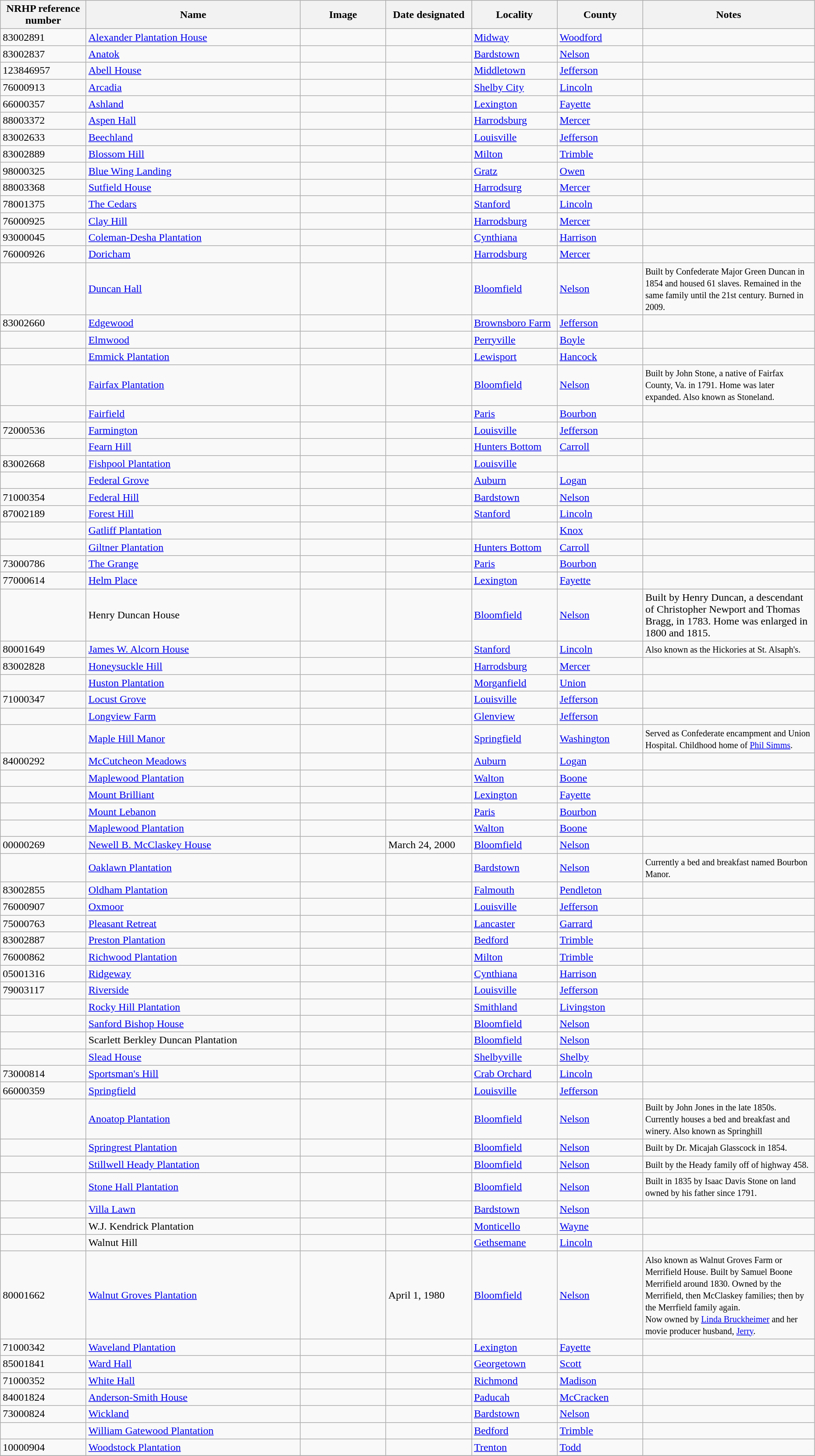<table class="wikitable sortable" style="width:98%">
<tr>
<th style="width:10%;"><strong>NRHP reference number</strong></th>
<th style="width:25%;"><strong>Name</strong></th>
<th style="width:10%;" class="unsortable"><strong>Image</strong></th>
<th style="width:10%;"><strong>Date designated</strong></th>
<th style="width:10%;"><strong>Locality</strong></th>
<th style="width:10%;"><strong>County</strong></th>
<th style="width:20%;"><strong>Notes</strong></th>
</tr>
<tr>
<td>83002891</td>
<td><a href='#'>Alexander Plantation House</a></td>
<td></td>
<td></td>
<td><a href='#'>Midway</a></td>
<td><a href='#'>Woodford</a></td>
<td></td>
</tr>
<tr>
<td>83002837</td>
<td><a href='#'>Anatok</a></td>
<td></td>
<td></td>
<td><a href='#'>Bardstown</a><br><small></small></td>
<td><a href='#'>Nelson</a></td>
<td></td>
</tr>
<tr>
<td>123846957</td>
<td><a href='#'>Abell House</a></td>
<td></td>
<td></td>
<td><a href='#'>Middletown</a></td>
<td><a href='#'>Jefferson</a></td>
<td></td>
</tr>
<tr>
<td>76000913</td>
<td><a href='#'>Arcadia</a></td>
<td></td>
<td></td>
<td><a href='#'>Shelby City</a></td>
<td><a href='#'>Lincoln</a></td>
<td></td>
</tr>
<tr>
<td>66000357</td>
<td><a href='#'>Ashland</a></td>
<td></td>
<td></td>
<td><a href='#'>Lexington</a><br><small></small></td>
<td><a href='#'>Fayette</a></td>
<td></td>
</tr>
<tr>
<td>88003372</td>
<td><a href='#'>Aspen Hall</a></td>
<td></td>
<td></td>
<td><a href='#'>Harrodsburg</a></td>
<td><a href='#'>Mercer</a></td>
<td></td>
</tr>
<tr>
<td>83002633</td>
<td><a href='#'>Beechland</a></td>
<td></td>
<td></td>
<td><a href='#'>Louisville</a></td>
<td><a href='#'>Jefferson</a></td>
<td></td>
</tr>
<tr>
<td>83002889</td>
<td><a href='#'>Blossom Hill</a></td>
<td></td>
<td></td>
<td><a href='#'>Milton</a></td>
<td><a href='#'>Trimble</a></td>
<td></td>
</tr>
<tr>
<td>98000325</td>
<td><a href='#'>Blue Wing Landing</a></td>
<td></td>
<td></td>
<td><a href='#'>Gratz</a></td>
<td><a href='#'>Owen</a></td>
<td></td>
</tr>
<tr>
<td>88003368</td>
<td><a href='#'>Sutfield House</a></td>
<td></td>
<td></td>
<td><a href='#'>Harrodsurg</a></td>
<td><a href='#'>Mercer</a></td>
<td></td>
</tr>
<tr>
<td>78001375</td>
<td><a href='#'>The Cedars</a></td>
<td></td>
<td></td>
<td><a href='#'>Stanford</a></td>
<td><a href='#'>Lincoln</a></td>
<td></td>
</tr>
<tr>
<td>76000925</td>
<td><a href='#'>Clay Hill</a></td>
<td></td>
<td></td>
<td><a href='#'>Harrodsburg</a></td>
<td><a href='#'>Mercer</a></td>
<td></td>
</tr>
<tr>
<td>93000045</td>
<td><a href='#'>Coleman-Desha Plantation</a></td>
<td></td>
<td></td>
<td><a href='#'>Cynthiana</a></td>
<td><a href='#'>Harrison</a></td>
<td></td>
</tr>
<tr>
<td>76000926</td>
<td><a href='#'>Doricham</a></td>
<td></td>
<td></td>
<td><a href='#'>Harrodsburg</a></td>
<td><a href='#'>Mercer</a></td>
<td></td>
</tr>
<tr>
<td></td>
<td><a href='#'>Duncan Hall</a></td>
<td></td>
<td></td>
<td><a href='#'>Bloomfield</a></td>
<td><a href='#'>Nelson</a></td>
<td><small>Built by Confederate Major Green Duncan in 1854 and housed 61 slaves. Remained in the same family until the 21st century. Burned in 2009.</small></td>
</tr>
<tr>
<td>83002660</td>
<td><a href='#'>Edgewood</a></td>
<td></td>
<td></td>
<td><a href='#'>Brownsboro Farm</a></td>
<td><a href='#'>Jefferson</a></td>
<td></td>
</tr>
<tr>
<td></td>
<td><a href='#'>Elmwood</a></td>
<td></td>
<td></td>
<td><a href='#'>Perryville</a></td>
<td><a href='#'>Boyle</a></td>
<td></td>
</tr>
<tr>
<td></td>
<td><a href='#'>Emmick Plantation</a></td>
<td></td>
<td></td>
<td><a href='#'>Lewisport</a></td>
<td><a href='#'>Hancock</a></td>
<td></td>
</tr>
<tr>
<td></td>
<td><a href='#'>Fairfax Plantation</a></td>
<td></td>
<td></td>
<td><a href='#'>Bloomfield</a></td>
<td><a href='#'>Nelson</a></td>
<td><small>Built by John Stone, a native of Fairfax County, Va. in 1791. Home was later expanded. Also known as Stoneland.</small></td>
</tr>
<tr>
<td></td>
<td><a href='#'>Fairfield</a></td>
<td></td>
<td></td>
<td><a href='#'>Paris</a></td>
<td><a href='#'>Bourbon</a></td>
<td></td>
</tr>
<tr>
<td>72000536</td>
<td><a href='#'>Farmington</a></td>
<td></td>
<td></td>
<td><a href='#'>Louisville</a></td>
<td><a href='#'>Jefferson</a></td>
<td></td>
</tr>
<tr>
<td></td>
<td><a href='#'>Fearn Hill</a></td>
<td></td>
<td></td>
<td><a href='#'>Hunters Bottom</a></td>
<td><a href='#'>Carroll</a></td>
<td></td>
</tr>
<tr>
<td>83002668</td>
<td><a href='#'>Fishpool Plantation</a></td>
<td></td>
<td></td>
<td><a href='#'>Louisville</a></td>
<td></td>
<td></td>
</tr>
<tr>
<td></td>
<td><a href='#'>Federal Grove</a></td>
<td></td>
<td></td>
<td><a href='#'>Auburn</a></td>
<td><a href='#'>Logan</a></td>
<td></td>
</tr>
<tr>
<td>71000354</td>
<td><a href='#'>Federal Hill</a></td>
<td></td>
<td></td>
<td><a href='#'>Bardstown</a></td>
<td><a href='#'>Nelson</a></td>
<td></td>
</tr>
<tr>
<td>87002189</td>
<td><a href='#'>Forest Hill</a></td>
<td></td>
<td></td>
<td><a href='#'>Stanford</a></td>
<td><a href='#'>Lincoln</a></td>
<td></td>
</tr>
<tr>
<td></td>
<td><a href='#'>Gatliff Plantation</a></td>
<td></td>
<td></td>
<td></td>
<td><a href='#'>Knox</a></td>
<td></td>
</tr>
<tr>
<td></td>
<td><a href='#'>Giltner Plantation</a></td>
<td></td>
<td></td>
<td><a href='#'>Hunters Bottom</a></td>
<td><a href='#'>Carroll</a></td>
<td></td>
</tr>
<tr>
<td>73000786</td>
<td><a href='#'>The Grange</a></td>
<td></td>
<td></td>
<td><a href='#'>Paris</a></td>
<td><a href='#'>Bourbon</a></td>
<td></td>
</tr>
<tr>
<td>77000614</td>
<td><a href='#'>Helm Place</a></td>
<td></td>
<td></td>
<td><a href='#'>Lexington</a></td>
<td><a href='#'>Fayette</a></td>
<td></td>
</tr>
<tr>
<td></td>
<td>Henry Duncan House</td>
<td></td>
<td></td>
<td><a href='#'>Bloomfield</a></td>
<td><a href='#'>Nelson</a></td>
<td>Built by Henry Duncan, a descendant of Christopher Newport and Thomas Bragg, in 1783. Home was enlarged in 1800 and 1815.</td>
</tr>
<tr>
<td>80001649</td>
<td><a href='#'>James W. Alcorn House</a></td>
<td></td>
<td></td>
<td><a href='#'>Stanford</a></td>
<td><a href='#'>Lincoln</a></td>
<td><small>Also known as the Hickories at St. Alsaph's.</small></td>
</tr>
<tr>
<td>83002828</td>
<td><a href='#'>Honeysuckle Hill</a></td>
<td></td>
<td></td>
<td><a href='#'>Harrodsburg</a></td>
<td><a href='#'>Mercer</a></td>
<td></td>
</tr>
<tr>
<td></td>
<td><a href='#'>Huston Plantation</a></td>
<td></td>
<td></td>
<td><a href='#'>Morganfield</a></td>
<td><a href='#'>Union</a></td>
<td></td>
</tr>
<tr>
<td>71000347</td>
<td><a href='#'>Locust Grove</a></td>
<td></td>
<td></td>
<td><a href='#'>Louisville</a><br><small></small></td>
<td><a href='#'>Jefferson</a></td>
<td></td>
</tr>
<tr>
<td></td>
<td><a href='#'>Longview Farm</a></td>
<td></td>
<td></td>
<td><a href='#'>Glenview</a></td>
<td><a href='#'>Jefferson</a></td>
<td></td>
</tr>
<tr>
<td></td>
<td><a href='#'>Maple Hill Manor</a></td>
<td></td>
<td></td>
<td><a href='#'>Springfield</a></td>
<td><a href='#'>Washington</a></td>
<td><small>Served as Confederate encampment and Union Hospital. Childhood home of <a href='#'>Phil Simms</a>.</small></td>
</tr>
<tr>
<td>84000292</td>
<td><a href='#'>McCutcheon Meadows</a></td>
<td></td>
<td></td>
<td><a href='#'>Auburn</a></td>
<td><a href='#'>Logan</a></td>
<td></td>
</tr>
<tr>
<td></td>
<td><a href='#'>Maplewood Plantation</a></td>
<td></td>
<td></td>
<td><a href='#'>Walton</a></td>
<td><a href='#'>Boone</a></td>
<td></td>
</tr>
<tr>
<td></td>
<td><a href='#'>Mount Brilliant</a></td>
<td></td>
<td></td>
<td><a href='#'>Lexington</a></td>
<td><a href='#'>Fayette</a></td>
<td></td>
</tr>
<tr>
<td></td>
<td><a href='#'>Mount Lebanon</a></td>
<td></td>
<td></td>
<td><a href='#'>Paris</a></td>
<td><a href='#'>Bourbon</a></td>
<td></td>
</tr>
<tr>
<td></td>
<td><a href='#'>Maplewood Plantation</a></td>
<td></td>
<td></td>
<td><a href='#'>Walton</a></td>
<td><a href='#'>Boone</a></td>
<td></td>
</tr>
<tr>
<td>00000269</td>
<td><a href='#'>Newell B. McClaskey House</a></td>
<td></td>
<td>March 24, 2000</td>
<td><a href='#'>Bloomfield</a></td>
<td><a href='#'>Nelson</a></td>
<td></td>
</tr>
<tr>
<td></td>
<td><a href='#'>Oaklawn Plantation</a></td>
<td></td>
<td></td>
<td><a href='#'>Bardstown</a></td>
<td><a href='#'>Nelson</a></td>
<td><small>Currently a bed and breakfast named Bourbon Manor.</small></td>
</tr>
<tr>
<td>83002855</td>
<td><a href='#'>Oldham Plantation</a></td>
<td></td>
<td></td>
<td><a href='#'>Falmouth</a></td>
<td><a href='#'>Pendleton</a></td>
<td></td>
</tr>
<tr>
<td>76000907</td>
<td><a href='#'>Oxmoor</a></td>
<td></td>
<td></td>
<td><a href='#'>Louisville</a></td>
<td><a href='#'>Jefferson</a></td>
<td></td>
</tr>
<tr>
<td>75000763</td>
<td><a href='#'>Pleasant Retreat</a></td>
<td></td>
<td></td>
<td><a href='#'>Lancaster</a></td>
<td><a href='#'>Garrard</a></td>
<td></td>
</tr>
<tr>
<td>83002887</td>
<td><a href='#'>Preston Plantation</a></td>
<td></td>
<td></td>
<td><a href='#'>Bedford</a></td>
<td><a href='#'>Trimble</a></td>
<td></td>
</tr>
<tr>
<td>76000862</td>
<td><a href='#'>Richwood Plantation</a></td>
<td></td>
<td></td>
<td><a href='#'>Milton</a></td>
<td><a href='#'>Trimble</a></td>
<td></td>
</tr>
<tr>
<td>05001316</td>
<td><a href='#'>Ridgeway</a></td>
<td></td>
<td></td>
<td><a href='#'>Cynthiana</a></td>
<td><a href='#'>Harrison</a></td>
<td></td>
</tr>
<tr>
<td>79003117</td>
<td><a href='#'>Riverside</a></td>
<td></td>
<td></td>
<td><a href='#'>Louisville</a></td>
<td><a href='#'>Jefferson</a></td>
<td></td>
</tr>
<tr>
<td></td>
<td><a href='#'>Rocky Hill Plantation</a></td>
<td></td>
<td></td>
<td><a href='#'>Smithland</a></td>
<td><a href='#'>Livingston</a></td>
<td></td>
</tr>
<tr>
<td></td>
<td><a href='#'>Sanford Bishop House</a></td>
<td></td>
<td></td>
<td><a href='#'>Bloomfield</a></td>
<td><a href='#'>Nelson</a></td>
<td></td>
</tr>
<tr>
<td></td>
<td>Scarlett Berkley Duncan Plantation</td>
<td></td>
<td></td>
<td><a href='#'>Bloomfield</a></td>
<td><a href='#'>Nelson</a></td>
<td></td>
</tr>
<tr>
<td></td>
<td><a href='#'>Slead House</a></td>
<td></td>
<td></td>
<td><a href='#'>Shelbyville</a></td>
<td><a href='#'>Shelby</a></td>
<td></td>
</tr>
<tr>
<td>73000814</td>
<td><a href='#'>Sportsman's Hill</a></td>
<td></td>
<td></td>
<td><a href='#'>Crab Orchard</a></td>
<td><a href='#'>Lincoln</a></td>
<td></td>
</tr>
<tr>
<td>66000359</td>
<td><a href='#'>Springfield</a></td>
<td></td>
<td></td>
<td><a href='#'>Louisville</a><br><small></small></td>
<td><a href='#'>Jefferson</a></td>
<td></td>
</tr>
<tr>
<td></td>
<td><a href='#'>Anoatop Plantation</a></td>
<td></td>
<td></td>
<td><a href='#'>Bloomfield</a></td>
<td><a href='#'>Nelson</a></td>
<td><small>Built by John Jones in the late 1850s. Currently houses a bed and breakfast and winery. Also known as Springhill</small></td>
</tr>
<tr>
<td></td>
<td><a href='#'>Springrest Plantation</a></td>
<td></td>
<td></td>
<td><a href='#'>Bloomfield</a></td>
<td><a href='#'>Nelson</a></td>
<td><small>Built by Dr. Micajah Glasscock in 1854.</small></td>
</tr>
<tr>
<td></td>
<td><a href='#'>Stillwell Heady Plantation</a></td>
<td></td>
<td></td>
<td><a href='#'>Bloomfield</a></td>
<td><a href='#'>Nelson</a></td>
<td><small>Built by the Heady family off of highway 458.</small></td>
</tr>
<tr>
<td></td>
<td><a href='#'>Stone Hall Plantation</a></td>
<td></td>
<td></td>
<td><a href='#'>Bloomfield</a></td>
<td><a href='#'>Nelson</a></td>
<td><small>Built in 1835 by Isaac Davis Stone on land owned by his father since 1791.</small></td>
</tr>
<tr>
<td></td>
<td><a href='#'>Villa Lawn</a></td>
<td></td>
<td></td>
<td><a href='#'>Bardstown</a></td>
<td><a href='#'>Nelson</a></td>
<td></td>
</tr>
<tr>
<td></td>
<td>W.J. Kendrick Plantation</td>
<td></td>
<td></td>
<td><a href='#'>Monticello</a></td>
<td><a href='#'>Wayne</a></td>
<td></td>
</tr>
<tr>
<td></td>
<td>Walnut Hill</td>
<td></td>
<td></td>
<td><a href='#'>Gethsemane</a></td>
<td><a href='#'>Lincoln</a></td>
<td></td>
</tr>
<tr>
<td>80001662</td>
<td><a href='#'>Walnut Groves Plantation</a></td>
<td></td>
<td>April 1, 1980</td>
<td><a href='#'>Bloomfield</a></td>
<td><a href='#'>Nelson</a></td>
<td><small>Also known as Walnut Groves Farm or Merrifield House. Built by Samuel Boone Merrifield around 1830. Owned by the Merrifield, then McClaskey families; then by the Merrfield family again.</small><br><small>Now owned by <a href='#'>Linda Bruckheimer</a> and her movie producer husband, <a href='#'>Jerry</a>.</small></td>
</tr>
<tr>
<td>71000342</td>
<td><a href='#'>Waveland Plantation</a></td>
<td></td>
<td></td>
<td><a href='#'>Lexington</a></td>
<td><a href='#'>Fayette</a></td>
<td></td>
</tr>
<tr>
<td>85001841</td>
<td><a href='#'>Ward Hall</a></td>
<td></td>
<td></td>
<td><a href='#'>Georgetown</a></td>
<td><a href='#'>Scott</a></td>
<td></td>
</tr>
<tr>
<td>71000352</td>
<td><a href='#'>White Hall</a></td>
<td></td>
<td></td>
<td><a href='#'>Richmond</a></td>
<td><a href='#'>Madison</a></td>
</tr>
<tr>
<td>84001824</td>
<td><a href='#'>Anderson-Smith House</a></td>
<td></td>
<td></td>
<td><a href='#'>Paducah</a></td>
<td><a href='#'>McCracken</a></td>
<td></td>
</tr>
<tr>
<td>73000824</td>
<td><a href='#'>Wickland</a></td>
<td></td>
<td></td>
<td><a href='#'>Bardstown</a></td>
<td><a href='#'>Nelson</a></td>
<td></td>
</tr>
<tr>
<td></td>
<td><a href='#'>William Gatewood Plantation</a></td>
<td></td>
<td></td>
<td><a href='#'>Bedford</a></td>
<td><a href='#'>Trimble</a></td>
<td></td>
</tr>
<tr>
<td>10000904</td>
<td><a href='#'>Woodstock Plantation</a></td>
<td></td>
<td></td>
<td><a href='#'>Trenton</a></td>
<td><a href='#'>Todd</a></td>
<td></td>
</tr>
<tr>
</tr>
</table>
